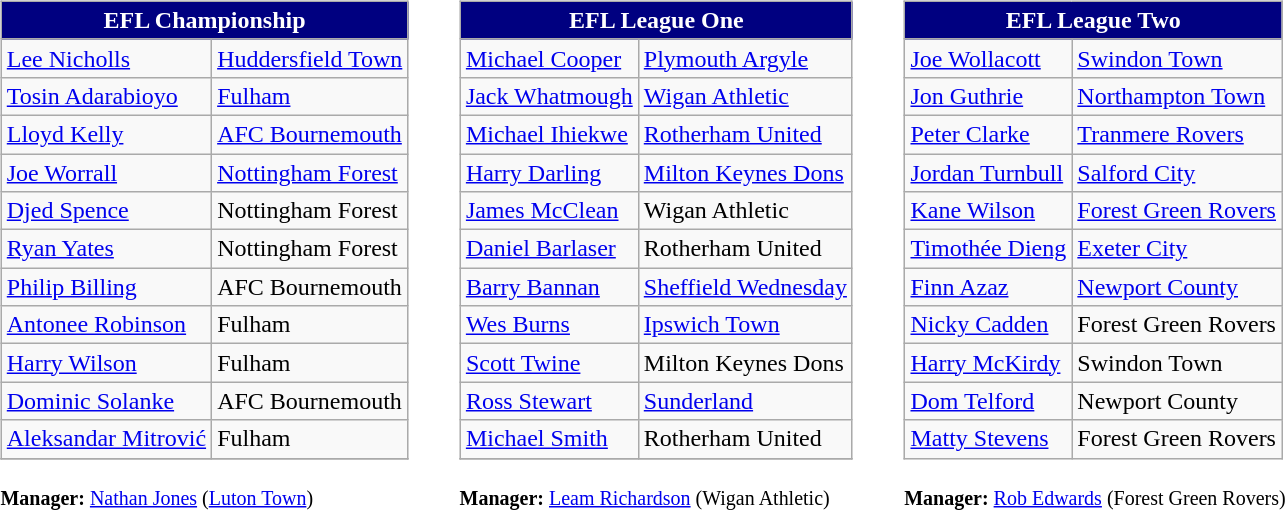<table>
<tr>
<td valign="top"><br><table class="wikitable">
<tr>
<th style="background-color: navy; color: white;" colspan="2">EFL Championship</th>
</tr>
<tr>
<td> <a href='#'>Lee Nicholls</a></td>
<td><a href='#'>Huddersfield Town</a></td>
</tr>
<tr>
<td> <a href='#'>Tosin Adarabioyo</a></td>
<td><a href='#'>Fulham</a></td>
</tr>
<tr>
<td> <a href='#'>Lloyd Kelly</a></td>
<td><a href='#'>AFC Bournemouth</a></td>
</tr>
<tr>
<td> <a href='#'>Joe Worrall</a></td>
<td><a href='#'>Nottingham Forest</a></td>
</tr>
<tr>
<td> <a href='#'>Djed Spence</a></td>
<td>Nottingham Forest</td>
</tr>
<tr>
<td> <a href='#'>Ryan Yates</a></td>
<td>Nottingham Forest</td>
</tr>
<tr>
<td> <a href='#'>Philip Billing</a></td>
<td>AFC Bournemouth</td>
</tr>
<tr>
<td> <a href='#'>Antonee Robinson</a></td>
<td>Fulham</td>
</tr>
<tr>
<td> <a href='#'>Harry Wilson</a></td>
<td>Fulham</td>
</tr>
<tr>
<td> <a href='#'>Dominic Solanke</a></td>
<td>AFC Bournemouth</td>
</tr>
<tr>
<td> <a href='#'>Aleksandar Mitrović</a></td>
<td>Fulham</td>
</tr>
<tr>
</tr>
</table>
<small><strong>Manager:</strong>  <a href='#'>Nathan Jones</a> (<a href='#'>Luton Town</a>)</small></td>
<td style="width:10px;"> </td>
<td valign="top"><br><table class="wikitable">
<tr>
<th style="background-color: navy; color: white;" colspan="2">EFL League One</th>
</tr>
<tr>
<td> <a href='#'>Michael Cooper</a></td>
<td><a href='#'>Plymouth Argyle</a></td>
</tr>
<tr>
<td> <a href='#'>Jack Whatmough</a></td>
<td><a href='#'>Wigan Athletic</a></td>
</tr>
<tr>
<td> <a href='#'>Michael Ihiekwe</a></td>
<td><a href='#'>Rotherham United</a></td>
</tr>
<tr>
<td> <a href='#'>Harry Darling</a></td>
<td><a href='#'>Milton Keynes Dons</a></td>
</tr>
<tr>
<td> <a href='#'>James McClean</a></td>
<td>Wigan Athletic</td>
</tr>
<tr>
<td> <a href='#'>Daniel Barlaser</a></td>
<td>Rotherham United</td>
</tr>
<tr>
<td> <a href='#'>Barry Bannan</a></td>
<td><a href='#'>Sheffield Wednesday</a></td>
</tr>
<tr>
<td> <a href='#'>Wes Burns</a></td>
<td><a href='#'>Ipswich Town</a></td>
</tr>
<tr>
<td> <a href='#'>Scott Twine</a></td>
<td>Milton Keynes Dons</td>
</tr>
<tr>
<td> <a href='#'>Ross Stewart</a></td>
<td><a href='#'>Sunderland</a></td>
</tr>
<tr>
<td> <a href='#'>Michael Smith</a></td>
<td>Rotherham United</td>
</tr>
<tr>
</tr>
</table>
<small><strong>Manager:</strong>  <a href='#'>Leam Richardson</a> (Wigan Athletic)</small></td>
<td style="width:10px;"> </td>
<td valign="top"><br><table class="wikitable">
<tr>
<th style="background-color: navy; color: white;" colspan="2">EFL League Two</th>
</tr>
<tr>
<td> <a href='#'>Joe Wollacott</a></td>
<td><a href='#'>Swindon Town</a></td>
</tr>
<tr>
<td> <a href='#'>Jon Guthrie</a></td>
<td><a href='#'>Northampton Town</a></td>
</tr>
<tr>
<td> <a href='#'>Peter Clarke</a></td>
<td><a href='#'>Tranmere Rovers</a></td>
</tr>
<tr>
<td> <a href='#'>Jordan Turnbull</a></td>
<td><a href='#'>Salford City</a></td>
</tr>
<tr>
<td> <a href='#'>Kane Wilson</a></td>
<td><a href='#'>Forest Green Rovers</a></td>
</tr>
<tr>
<td> <a href='#'>Timothée Dieng</a></td>
<td><a href='#'>Exeter City</a></td>
</tr>
<tr>
<td> <a href='#'>Finn Azaz</a></td>
<td><a href='#'>Newport County</a></td>
</tr>
<tr>
<td> <a href='#'>Nicky Cadden</a></td>
<td>Forest Green Rovers</td>
</tr>
<tr>
<td> <a href='#'>Harry McKirdy</a></td>
<td>Swindon Town</td>
</tr>
<tr>
<td> <a href='#'>Dom Telford</a></td>
<td>Newport County</td>
</tr>
<tr>
<td> <a href='#'>Matty Stevens</a></td>
<td>Forest Green Rovers</td>
</tr>
</table>
<small><strong>Manager:</strong>  <a href='#'>Rob Edwards</a> (Forest Green Rovers)</small></td>
</tr>
</table>
